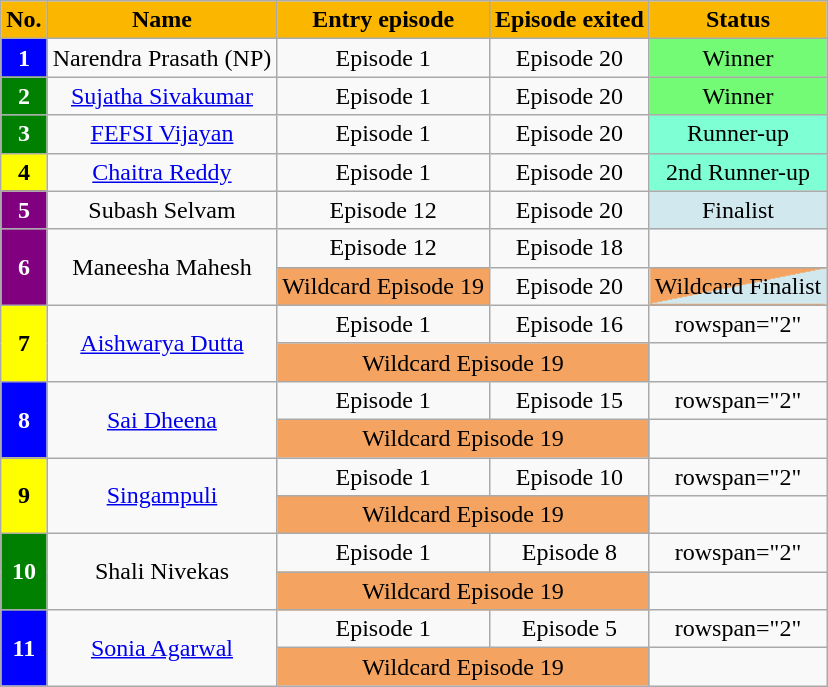<table class="wikitable sortable" style="text-align:center;">
<tr>
<th scope="col" style="background:#FBB700">No.</th>
<th scope="col" style="background:#FBB700">Name</th>
<th scope="col" style="background:#FBB700">Entry episode</th>
<th scope="col" style="background:#FBB700">Episode exited</th>
<th scope="col" style="background:#FBB700">Status</th>
</tr>
<tr>
<th scope="row" style="background:Blue;color:white;">1</th>
<td>Narendra Prasath (NP)</td>
<td>Episode 1</td>
<td>Episode 20</td>
<td style="background: #73FB76">Winner</td>
</tr>
<tr>
<th scope="row" style="background:Green;color:white;">2</th>
<td><a href='#'>Sujatha Sivakumar</a></td>
<td>Episode 1</td>
<td>Episode 20</td>
<td style="background: #73FB76">Winner</td>
</tr>
<tr>
<th scope="row" style="background:Green;color:white;">3</th>
<td><a href='#'>FEFSI Vijayan</a></td>
<td>Episode 1</td>
<td>Episode 20</td>
<td style="background: #7FFFD4">Runner-up</td>
</tr>
<tr>
<th scope="row" style="background:Yellow;">4</th>
<td><a href='#'>Chaitra Reddy</a></td>
<td>Episode 1</td>
<td>Episode 20</td>
<td style="background: #7FFFD4">2nd Runner-up</td>
</tr>
<tr>
<th scope="row" style="background:Purple;color:white;">5</th>
<td>Subash Selvam</td>
<td>Episode 12</td>
<td>Episode 20</td>
<td style="background: #D1E8EF;">Finalist</td>
</tr>
<tr>
<th scope="rowgroup" rowspan="2" style="background:Purple;color:white;">6</th>
<td rowspan="2">Maneesha Mahesh</td>
<td>Episode 12</td>
<td>Episode 18</td>
<td></td>
</tr>
<tr>
<td style="background: sandybrown;">Wildcard Episode 19</td>
<td>Episode 20</td>
<td style="background-image: linear-gradient(to right bottom, sandybrown 50%, #D1E8EF 50%);">Wildcard Finalist</td>
</tr>
<tr>
<th scope="rowgroup" rowspan="2" style="background:Yellow;">7</th>
<td rowspan="2"><a href='#'>Aishwarya Dutta</a></td>
<td>Episode 1</td>
<td>Episode 16</td>
<td>rowspan="2" </td>
</tr>
<tr>
<td colspan="2" style="background: sandybrown;">Wildcard Episode 19</td>
</tr>
<tr>
<th scope="rowgroup" rowspan="2" style="background:Blue;color:white;">8</th>
<td rowspan="2"><a href='#'>Sai Dheena</a></td>
<td>Episode 1</td>
<td>Episode 15</td>
<td>rowspan="2" </td>
</tr>
<tr>
<td colspan="2" style="background: sandybrown;">Wildcard Episode 19</td>
</tr>
<tr>
<th scope="rowgroup" rowspan="2" style="background:Yellow;">9</th>
<td rowspan="2"><a href='#'>Singampuli</a></td>
<td>Episode 1</td>
<td>Episode 10</td>
<td>rowspan="2" </td>
</tr>
<tr>
<td colspan="2" style="background: sandybrown;">Wildcard Episode 19</td>
</tr>
<tr>
<th scope="rowgroup" rowspan="2" style="background:Green;color:white;">10</th>
<td rowspan="2">Shali Nivekas</td>
<td>Episode 1</td>
<td>Episode 8</td>
<td>rowspan="2" </td>
</tr>
<tr>
<td colspan="2" style="background: sandybrown;">Wildcard Episode 19</td>
</tr>
<tr>
<th scope="rowgroup" rowspan="2" style="background:Blue;color:white;">11</th>
<td rowspan="2"><a href='#'>Sonia Agarwal</a></td>
<td>Episode 1</td>
<td>Episode 5</td>
<td>rowspan="2" </td>
</tr>
<tr>
<td colspan="2" style="background: sandybrown;">Wildcard Episode 19</td>
</tr>
</table>
